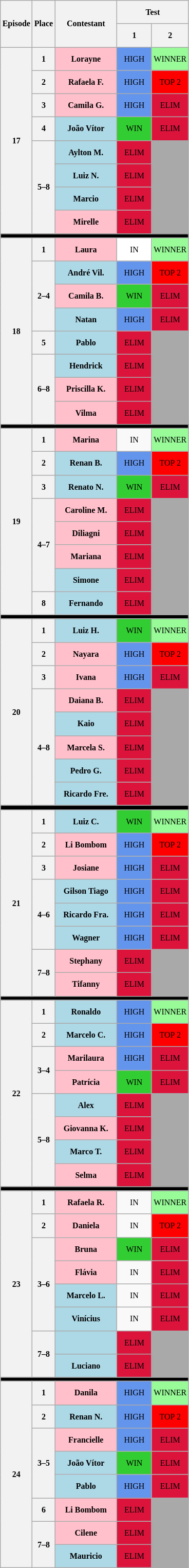<table class="wikitable" style="text-align: center; font-size:8pt; line-height:25px;">
<tr>
<th rowspan=2>Episode</th>
<th rowspan=2>Place</th>
<th rowspan=2>Contestant</th>
<th colspan=2>Test</th>
</tr>
<tr>
<th>1</th>
<th>2</th>
</tr>
<tr>
<th rowspan=8>17</th>
<th>1</th>
<td bgcolor=FFC0CB width=75><strong>Lorayne</strong></td>
<td bgcolor=6495ED width=40>HIGH</td>
<td bgcolor=98FB98 width=40>WINNER</td>
</tr>
<tr>
<th>2</th>
<td bgcolor=FFC0CB><strong>Rafaela F.</strong></td>
<td bgcolor=6495ED>HIGH</td>
<td bgcolor=FF0000>TOP 2</td>
</tr>
<tr>
<th>3</th>
<td bgcolor=FFC0CB><strong>Camila G.</strong></td>
<td bgcolor=6495ED>HIGH</td>
<td bgcolor=DC143C>ELIM</td>
</tr>
<tr>
<th>4</th>
<td bgcolor=ADD8E6><strong>João Vítor</strong></td>
<td bgcolor=32CD32>WIN</td>
<td bgcolor=DC143C>ELIM</td>
</tr>
<tr>
<th rowspan=4>5–8</th>
<td bgcolor=ADD8E6><strong>Aylton M.</strong></td>
<td bgcolor=DC143C>ELIM</td>
<td bgcolor=A9A9A9 rowspan=4></td>
</tr>
<tr>
<td bgcolor=ADD8E6><strong>Luiz N.</strong></td>
<td bgcolor=DC143C>ELIM</td>
</tr>
<tr>
<td bgcolor=ADD8E6><strong>Marcio</strong></td>
<td bgcolor=DC143C>ELIM</td>
</tr>
<tr>
<td bgcolor=FFC0CB><strong>Mirelle</strong></td>
<td bgcolor=DC143C>ELIM</td>
</tr>
<tr>
<td colspan=5 bgcolor=000000></td>
</tr>
<tr>
<th rowspan=8>18</th>
<th>1</th>
<td bgcolor=FFC0CB><strong>Laura</strong></td>
<td bgcolor=FFFFFF>IN</td>
<td bgcolor=98FB98>WINNER</td>
</tr>
<tr>
<th rowspan=3>2–4</th>
<td bgcolor=ADD8E6><strong>André Vil.</strong></td>
<td bgcolor=6495ED>HIGH</td>
<td bgcolor=FF0000>TOP 2</td>
</tr>
<tr>
<td bgcolor=FFC0CB><strong>Camila B.</strong></td>
<td bgcolor=32CD32>WIN</td>
<td bgcolor=DC143C>ELIM</td>
</tr>
<tr>
<td bgcolor=ADD8E6><strong>Natan</strong></td>
<td bgcolor=6495ED>HIGH</td>
<td bgcolor=DC143C>ELIM</td>
</tr>
<tr>
<th>5</th>
<td bgcolor=ADD8E6><strong>Pablo</strong></td>
<td bgcolor=DC143C>ELIM</td>
<td bgcolor=A9A9A9 rowspan=4></td>
</tr>
<tr>
<th rowspan=3>6–8</th>
<td bgcolor=ADD8E6><strong>Hendrick</strong></td>
<td bgcolor=DC143C>ELIM</td>
</tr>
<tr>
<td bgcolor=FFC0CB><strong>Priscilla K.</strong></td>
<td bgcolor=DC143C>ELIM</td>
</tr>
<tr>
<td bgcolor=FFC0CB><strong>Vilma</strong></td>
<td bgcolor=DC143C>ELIM</td>
</tr>
<tr>
<td colspan=5 bgcolor=000000></td>
</tr>
<tr>
<th rowspan=8>19</th>
<th>1</th>
<td bgcolor=FFC0CB><strong>Marina</strong></td>
<td>IN</td>
<td bgcolor=98FB98>WINNER</td>
</tr>
<tr>
<th>2</th>
<td bgcolor=ADD8E6><strong>Renan B.</strong></td>
<td bgcolor=6495ED>HIGH</td>
<td bgcolor=FF0000>TOP 2</td>
</tr>
<tr>
<th>3</th>
<td bgcolor=ADD8E6><strong>Renato N.</strong></td>
<td bgcolor=32CD32>WIN</td>
<td bgcolor=DC143C>ELIM</td>
</tr>
<tr>
<th rowspan=4>4–7</th>
<td bgcolor=FFC0CB><strong>Caroline M.</strong></td>
<td bgcolor=DC143C>ELIM</td>
<td bgcolor=A9A9A9 rowspan=5></td>
</tr>
<tr>
<td bgcolor=FFC0CB><strong>Diliagni</strong></td>
<td bgcolor=DC143C>ELIM</td>
</tr>
<tr>
<td bgcolor=FFC0CB><strong>Mariana</strong></td>
<td bgcolor=DC143C>ELIM</td>
</tr>
<tr>
<td bgcolor=ADD8E6><strong>Simone</strong></td>
<td bgcolor=DC143C>ELIM</td>
</tr>
<tr>
<th>8</th>
<td bgcolor=ADD8E6><strong>Fernando</strong></td>
<td bgcolor=DC143C>ELIM</td>
</tr>
<tr>
<td colspan=5 bgcolor=000000></td>
</tr>
<tr>
<th rowspan=8>20</th>
<th>1</th>
<td bgcolor=ADD8E6><strong>Luiz H.</strong></td>
<td bgcolor=32CD32>WIN</td>
<td bgcolor=98FB98>WINNER</td>
</tr>
<tr>
<th>2</th>
<td bgcolor=FFC0CB><strong>Nayara</strong></td>
<td bgcolor=6495ED>HIGH</td>
<td bgcolor=FF0000>TOP 2</td>
</tr>
<tr>
<th>3</th>
<td bgcolor=FFC0CB><strong>Ivana</strong></td>
<td bgcolor=6495ED>HIGH</td>
<td bgcolor=DC143C>ELIM</td>
</tr>
<tr>
<th rowspan=5>4–8</th>
<td bgcolor=FFC0CB><strong>Daiana B.</strong></td>
<td bgcolor=DC143C>ELIM</td>
<td bgcolor=A9A9A9 rowspan=5></td>
</tr>
<tr>
<td bgcolor=ADD8E6><strong>Kaio</strong></td>
<td bgcolor=DC143C>ELIM</td>
</tr>
<tr>
<td bgcolor=FFC0CB><strong>Marcela S.</strong></td>
<td bgcolor=DC143C>ELIM</td>
</tr>
<tr>
<td bgcolor=ADD8E6><strong>Pedro G.</strong></td>
<td bgcolor=DC143C>ELIM</td>
</tr>
<tr>
<td bgcolor=ADD8E6><strong>Ricardo Fre.</strong></td>
<td bgcolor=DC143C>ELIM</td>
</tr>
<tr>
<td colspan=5 bgcolor=000000></td>
</tr>
<tr>
<th rowspan=8>21</th>
<th>1</th>
<td bgcolor=ADD8E6><strong>Luiz C.</strong></td>
<td bgcolor=32CD32>WIN</td>
<td bgcolor=98FB98>WINNER</td>
</tr>
<tr>
<th>2</th>
<td bgcolor=FFC0CB><strong>Li Bombom</strong></td>
<td bgcolor=6495ED>HIGH</td>
<td bgcolor=FF0000>TOP 2</td>
</tr>
<tr>
<th>3</th>
<td bgcolor=FFC0CB><strong>Josiane</strong></td>
<td bgcolor=6495ED>HIGH</td>
<td bgcolor=DC143C>ELIM</td>
</tr>
<tr>
<th rowspan=3>4–6</th>
<td bgcolor=ADD8E6><strong>Gilson Tiago</strong></td>
<td bgcolor=6495ED>HIGH</td>
<td bgcolor=DC143C>ELIM</td>
</tr>
<tr>
<td bgcolor=ADD8E6><strong>Ricardo Fra.</strong></td>
<td bgcolor=6495ED>HIGH</td>
<td bgcolor=DC143C>ELIM</td>
</tr>
<tr>
<td bgcolor=ADD8E6><strong>Wagner</strong></td>
<td bgcolor=6495ED>HIGH</td>
<td bgcolor=DC143C>ELIM</td>
</tr>
<tr>
<th rowspan=2>7–8</th>
<td bgcolor=FFC0CB><strong>Stephany</strong></td>
<td bgcolor=DC143C>ELIM</td>
<td bgcolor=A9A9A9 rowspan=2></td>
</tr>
<tr>
<td bgcolor=FFC0CB><strong>Tifanny</strong></td>
<td bgcolor=DC143C>ELIM</td>
</tr>
<tr>
<td colspan=5 bgcolor=000000></td>
</tr>
<tr>
<th rowspan=8>22</th>
<th>1</th>
<td bgcolor=ADD8E6><strong>Ronaldo</strong></td>
<td bgcolor=6495ED>HIGH</td>
<td bgcolor=98FB98>WINNER</td>
</tr>
<tr>
<th>2</th>
<td bgcolor=ADD8E6><strong>Marcelo C.</strong></td>
<td bgcolor=6495ED>HIGH</td>
<td bgcolor=FF0000>TOP 2</td>
</tr>
<tr>
<th rowspan=2>3–4</th>
<td bgcolor=FFC0CB><strong>Marilaura</strong></td>
<td bgcolor=6495ED>HIGH</td>
<td bgcolor=DC143C>ELIM</td>
</tr>
<tr>
<td bgcolor=FFC0CB><strong>Patrícia</strong></td>
<td bgcolor=32CD32>WIN</td>
<td bgcolor=DC143C>ELIM</td>
</tr>
<tr>
<th rowspan=4>5–8</th>
<td bgcolor=ADD8E6><strong>Alex</strong></td>
<td bgcolor=DC143C>ELIM</td>
<td bgcolor=A9A9A9 rowspan=4></td>
</tr>
<tr>
<td bgcolor=FFC0CB><strong>Giovanna K.</strong></td>
<td bgcolor=DC143C>ELIM</td>
</tr>
<tr>
<td bgcolor=ADD8E6><strong>Marco T.</strong></td>
<td bgcolor=DC143C>ELIM</td>
</tr>
<tr>
<td bgcolor=FFC0CB><strong>Selma</strong></td>
<td bgcolor=DC143C>ELIM</td>
</tr>
<tr>
<td colspan=5 bgcolor=000000></td>
</tr>
<tr>
<th rowspan=8>23</th>
<th>1</th>
<td bgcolor=FFC0CB><strong>Rafaela R.</strong></td>
<td>IN</td>
<td bgcolor=98FB98>WINNER</td>
</tr>
<tr>
<th>2</th>
<td bgcolor=FFC0CB><strong>Daniela</strong></td>
<td>IN</td>
<td bgcolor=FF0000>TOP 2</td>
</tr>
<tr>
<th rowspan=4>3–6</th>
<td bgcolor=FFC0CB><strong>Bruna</strong></td>
<td bgcolor=32CD32>WIN</td>
<td bgcolor=DC143C>ELIM</td>
</tr>
<tr>
<td bgcolor=FFC0CB><strong>Flávia</strong></td>
<td>IN</td>
<td bgcolor=DC143C>ELIM</td>
</tr>
<tr>
<td bgcolor=ADD8E6><strong>Marcelo L.</strong></td>
<td>IN</td>
<td bgcolor=DC143C>ELIM</td>
</tr>
<tr>
<td bgcolor=ADD8E6><strong>Vinícius</strong></td>
<td>IN</td>
<td bgcolor=DC143C>ELIM</td>
</tr>
<tr>
<th rowspan=2>7–8</th>
<td bgcolor=ADD8E6><strong></strong></td>
<td bgcolor=DC143C>ELIM</td>
<td bgcolor=A9A9A9 rowspan=2></td>
</tr>
<tr>
<td bgcolor=ADD8E6><strong>Luciano</strong></td>
<td bgcolor=DC143C>ELIM</td>
</tr>
<tr>
<td colspan=5 bgcolor=000000></td>
</tr>
<tr>
<th rowspan=8>24</th>
<th>1</th>
<td bgcolor=FFC0CB><strong>Danila</strong></td>
<td bgcolor=6495ED>HIGH</td>
<td bgcolor=98FB98>WINNER</td>
</tr>
<tr>
<th>2</th>
<td bgcolor=ADD8E6><strong>Renan N.</strong></td>
<td bgcolor=6495ED>HIGH</td>
<td bgcolor=FF0000>TOP 2</td>
</tr>
<tr>
<th rowspan=3>3–5</th>
<td bgcolor=FFC0CB><strong>Francielle</strong></td>
<td bgcolor=6495ED>HIGH</td>
<td bgcolor=DC143C>ELIM</td>
</tr>
<tr>
<td bgcolor=ADD8E6><strong>João Vítor</strong></td>
<td bgcolor=32CD32>WIN</td>
<td bgcolor=DC143C>ELIM</td>
</tr>
<tr>
<td bgcolor=ADD8E6><strong>Pablo</strong></td>
<td bgcolor=6495ED>HIGH</td>
<td bgcolor=DC143C>ELIM</td>
</tr>
<tr>
<th>6</th>
<td bgcolor=FFC0CB><strong>Li Bombom</strong></td>
<td bgcolor=DC143C>ELIM</td>
<td bgcolor=A9A9A9 rowspan=3></td>
</tr>
<tr>
<th rowspan=2>7–8</th>
<td bgcolor=FFC0CB><strong>Cilene</strong></td>
<td bgcolor=DC143C>ELIM</td>
</tr>
<tr>
<td bgcolor=ADD8E6><strong>Mauricio</strong></td>
<td bgcolor=DC143C>ELIM</td>
</tr>
</table>
